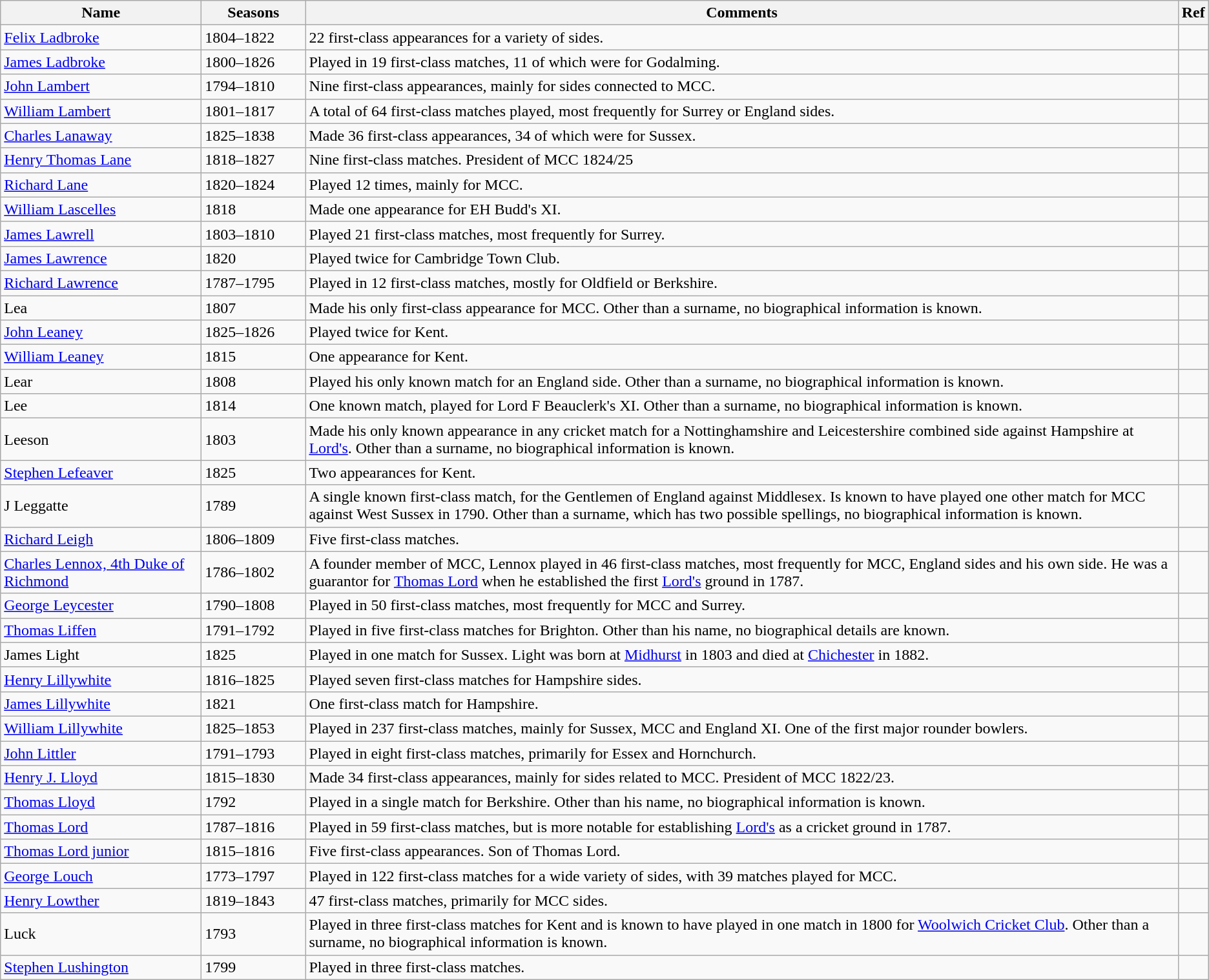<table class="wikitable">
<tr>
<th style="width:200px">Name</th>
<th style="width: 100px">Seasons</th>
<th>Comments</th>
<th>Ref</th>
</tr>
<tr>
<td><a href='#'>Felix Ladbroke</a></td>
<td>1804–1822</td>
<td>22 first-class appearances for a variety of sides.</td>
<td></td>
</tr>
<tr>
<td><a href='#'>James Ladbroke</a></td>
<td>1800–1826</td>
<td>Played in 19 first-class matches, 11 of which were for Godalming.</td>
<td></td>
</tr>
<tr>
<td><a href='#'>John Lambert</a></td>
<td>1794–1810</td>
<td>Nine first-class appearances, mainly for sides connected to MCC.</td>
<td></td>
</tr>
<tr>
<td><a href='#'>William Lambert</a></td>
<td>1801–1817</td>
<td>A total of 64 first-class matches played, most frequently for Surrey or England sides.</td>
<td></td>
</tr>
<tr>
<td><a href='#'>Charles Lanaway</a></td>
<td>1825–1838</td>
<td>Made 36 first-class appearances, 34 of which were for Sussex.</td>
<td></td>
</tr>
<tr>
<td><a href='#'>Henry Thomas Lane</a></td>
<td>1818–1827</td>
<td>Nine first-class matches. President of MCC 1824/25</td>
<td></td>
</tr>
<tr>
<td><a href='#'>Richard Lane</a></td>
<td>1820–1824</td>
<td>Played 12 times, mainly for MCC.</td>
<td></td>
</tr>
<tr>
<td><a href='#'>William Lascelles</a></td>
<td>1818</td>
<td>Made one appearance for EH Budd's XI.</td>
<td></td>
</tr>
<tr>
<td><a href='#'>James Lawrell</a></td>
<td>1803–1810</td>
<td>Played 21 first-class matches, most frequently for Surrey.</td>
<td></td>
</tr>
<tr>
<td><a href='#'>James Lawrence</a></td>
<td>1820</td>
<td>Played twice for Cambridge Town Club.</td>
<td></td>
</tr>
<tr>
<td><a href='#'>Richard Lawrence</a></td>
<td>1787–1795</td>
<td>Played in 12 first-class matches, mostly for Oldfield or Berkshire.</td>
<td></td>
</tr>
<tr>
<td>Lea</td>
<td>1807</td>
<td>Made his only first-class appearance for MCC. Other than a surname, no biographical information is known.</td>
<td></td>
</tr>
<tr>
<td><a href='#'>John Leaney</a></td>
<td>1825–1826</td>
<td>Played twice for Kent.</td>
<td></td>
</tr>
<tr>
<td><a href='#'>William Leaney</a></td>
<td>1815</td>
<td>One appearance for Kent.</td>
<td></td>
</tr>
<tr>
<td>Lear</td>
<td>1808</td>
<td>Played his only known match for an England side. Other than a surname, no biographical information is known.</td>
<td></td>
</tr>
<tr>
<td>Lee</td>
<td>1814</td>
<td>One known match, played for Lord F Beauclerk's XI. Other than a surname, no biographical information is known.</td>
<td></td>
</tr>
<tr>
<td>Leeson</td>
<td>1803</td>
<td>Made his only known appearance in any cricket match for a Nottinghamshire and Leicestershire combined side against Hampshire at <a href='#'>Lord's</a>. Other than a surname, no biographical information is known.</td>
<td></td>
</tr>
<tr>
<td><a href='#'>Stephen Lefeaver</a></td>
<td>1825</td>
<td>Two appearances for Kent.</td>
<td></td>
</tr>
<tr>
<td>J Leggatte</td>
<td>1789</td>
<td>A single known first-class match, for the Gentlemen of England against Middlesex. Is known to have played one other match for MCC against West Sussex in 1790. Other than a surname, which has two possible spellings, no biographical information is known.</td>
<td></td>
</tr>
<tr>
<td><a href='#'>Richard Leigh</a></td>
<td>1806–1809</td>
<td>Five first-class matches.</td>
<td></td>
</tr>
<tr>
<td><a href='#'>Charles Lennox, 4th Duke of Richmond</a></td>
<td>1786–1802</td>
<td>A founder member of MCC, Lennox played in 46 first-class matches, most frequently for MCC, England sides and his own side. He was a guarantor for <a href='#'>Thomas Lord</a> when he established the first <a href='#'>Lord's</a> ground in 1787.</td>
<td></td>
</tr>
<tr>
<td><a href='#'>George Leycester</a></td>
<td>1790–1808</td>
<td>Played in 50 first-class matches, most frequently for MCC and Surrey.</td>
<td></td>
</tr>
<tr>
<td><a href='#'>Thomas Liffen</a></td>
<td>1791–1792</td>
<td>Played in five first-class matches for Brighton. Other than his name, no biographical details are known.</td>
<td></td>
</tr>
<tr>
<td>James Light</td>
<td>1825</td>
<td>Played in one match for Sussex. Light was born at <a href='#'>Midhurst</a> in 1803 and died at <a href='#'>Chichester</a> in 1882.</td>
<td></td>
</tr>
<tr>
<td><a href='#'>Henry Lillywhite</a></td>
<td>1816–1825</td>
<td>Played seven first-class matches for Hampshire sides.</td>
<td></td>
</tr>
<tr>
<td><a href='#'>James Lillywhite</a></td>
<td>1821</td>
<td>One first-class match for Hampshire.</td>
<td></td>
</tr>
<tr>
<td><a href='#'>William Lillywhite</a></td>
<td>1825–1853</td>
<td>Played in 237 first-class matches, mainly for Sussex, MCC and England XI. One of the first major rounder bowlers.</td>
<td></td>
</tr>
<tr>
<td><a href='#'>John Littler</a></td>
<td>1791–1793</td>
<td>Played in eight first-class matches, primarily for Essex and Hornchurch.</td>
<td></td>
</tr>
<tr>
<td><a href='#'>Henry J. Lloyd</a></td>
<td>1815–1830</td>
<td>Made 34 first-class appearances, mainly for sides related to MCC. President of MCC 1822/23.</td>
<td></td>
</tr>
<tr>
<td><a href='#'>Thomas Lloyd</a></td>
<td>1792</td>
<td>Played in a single match for Berkshire. Other than his name, no biographical information is known.</td>
<td></td>
</tr>
<tr>
<td><a href='#'>Thomas Lord</a></td>
<td>1787–1816</td>
<td>Played in 59 first-class matches, but is more notable for establishing <a href='#'>Lord's</a> as a cricket ground in 1787.</td>
<td></td>
</tr>
<tr>
<td><a href='#'>Thomas Lord junior</a></td>
<td>1815–1816</td>
<td>Five first-class appearances. Son of Thomas Lord.</td>
<td></td>
</tr>
<tr>
<td><a href='#'>George Louch</a></td>
<td>1773–1797</td>
<td>Played in 122 first-class matches for a wide variety of sides, with 39 matches played for MCC.</td>
<td></td>
</tr>
<tr>
<td><a href='#'>Henry Lowther</a></td>
<td>1819–1843</td>
<td>47 first-class matches, primarily for MCC sides.</td>
<td></td>
</tr>
<tr>
<td>Luck</td>
<td>1793</td>
<td>Played in three first-class matches for Kent and is known to have played in one match in 1800 for <a href='#'>Woolwich Cricket Club</a>. Other than a surname, no biographical information is known.</td>
<td></td>
</tr>
<tr>
<td><a href='#'>Stephen Lushington</a></td>
<td>1799</td>
<td>Played in three first-class matches.</td>
<td></td>
</tr>
</table>
